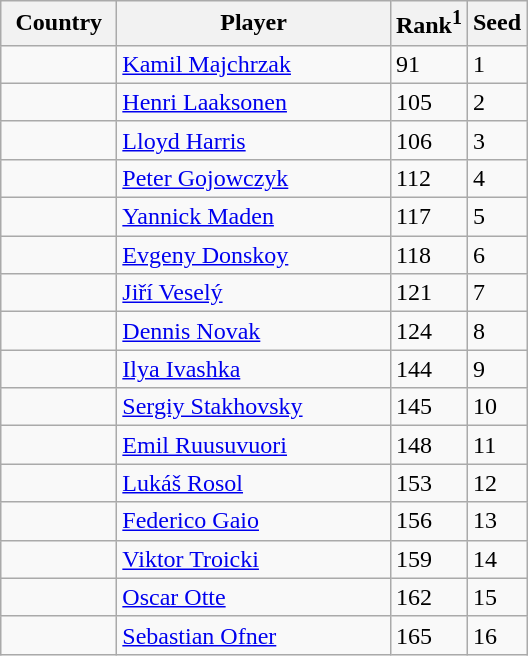<table class="sortable wikitable">
<tr>
<th width="70">Country</th>
<th width="175">Player</th>
<th>Rank<sup>1</sup></th>
<th>Seed</th>
</tr>
<tr>
<td></td>
<td><a href='#'>Kamil Majchrzak</a></td>
<td>91</td>
<td>1</td>
</tr>
<tr>
<td></td>
<td><a href='#'>Henri Laaksonen</a></td>
<td>105</td>
<td>2</td>
</tr>
<tr>
<td></td>
<td><a href='#'>Lloyd Harris</a></td>
<td>106</td>
<td>3</td>
</tr>
<tr>
<td></td>
<td><a href='#'>Peter Gojowczyk</a></td>
<td>112</td>
<td>4</td>
</tr>
<tr>
<td></td>
<td><a href='#'>Yannick Maden</a></td>
<td>117</td>
<td>5</td>
</tr>
<tr>
<td></td>
<td><a href='#'>Evgeny Donskoy</a></td>
<td>118</td>
<td>6</td>
</tr>
<tr>
<td></td>
<td><a href='#'>Jiří Veselý</a></td>
<td>121</td>
<td>7</td>
</tr>
<tr>
<td></td>
<td><a href='#'>Dennis Novak</a></td>
<td>124</td>
<td>8</td>
</tr>
<tr>
<td></td>
<td><a href='#'>Ilya Ivashka</a></td>
<td>144</td>
<td>9</td>
</tr>
<tr>
<td></td>
<td><a href='#'>Sergiy Stakhovsky</a></td>
<td>145</td>
<td>10</td>
</tr>
<tr>
<td></td>
<td><a href='#'>Emil Ruusuvuori</a></td>
<td>148</td>
<td>11</td>
</tr>
<tr>
<td></td>
<td><a href='#'>Lukáš Rosol</a></td>
<td>153</td>
<td>12</td>
</tr>
<tr>
<td></td>
<td><a href='#'>Federico Gaio</a></td>
<td>156</td>
<td>13</td>
</tr>
<tr>
<td></td>
<td><a href='#'>Viktor Troicki</a></td>
<td>159</td>
<td>14</td>
</tr>
<tr>
<td></td>
<td><a href='#'>Oscar Otte</a></td>
<td>162</td>
<td>15</td>
</tr>
<tr>
<td></td>
<td><a href='#'>Sebastian Ofner</a></td>
<td>165</td>
<td>16</td>
</tr>
</table>
